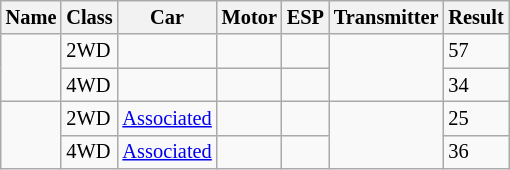<table class="wikitable" style="font-size: 85%;">
<tr>
<th>Name</th>
<th>Class</th>
<th>Car</th>
<th>Motor</th>
<th>ESP</th>
<th>Transmitter</th>
<th>Result</th>
</tr>
<tr>
<td rowspan=2></td>
<td>2WD</td>
<td></td>
<td></td>
<td></td>
<td rowspan=2></td>
<td>57</td>
</tr>
<tr>
<td>4WD</td>
<td></td>
<td></td>
<td></td>
<td>34</td>
</tr>
<tr>
<td rowspan=2></td>
<td>2WD</td>
<td><a href='#'>Associated</a></td>
<td></td>
<td></td>
<td rowspan=2></td>
<td>25</td>
</tr>
<tr>
<td>4WD</td>
<td><a href='#'>Associated</a></td>
<td></td>
<td></td>
<td>36</td>
</tr>
</table>
